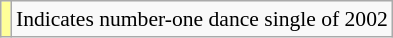<table class="wikitable" style="font-size:90%;">
<tr>
<td style="background-color:#FFFF99"></td>
<td>Indicates number-one dance single of 2002</td>
</tr>
</table>
